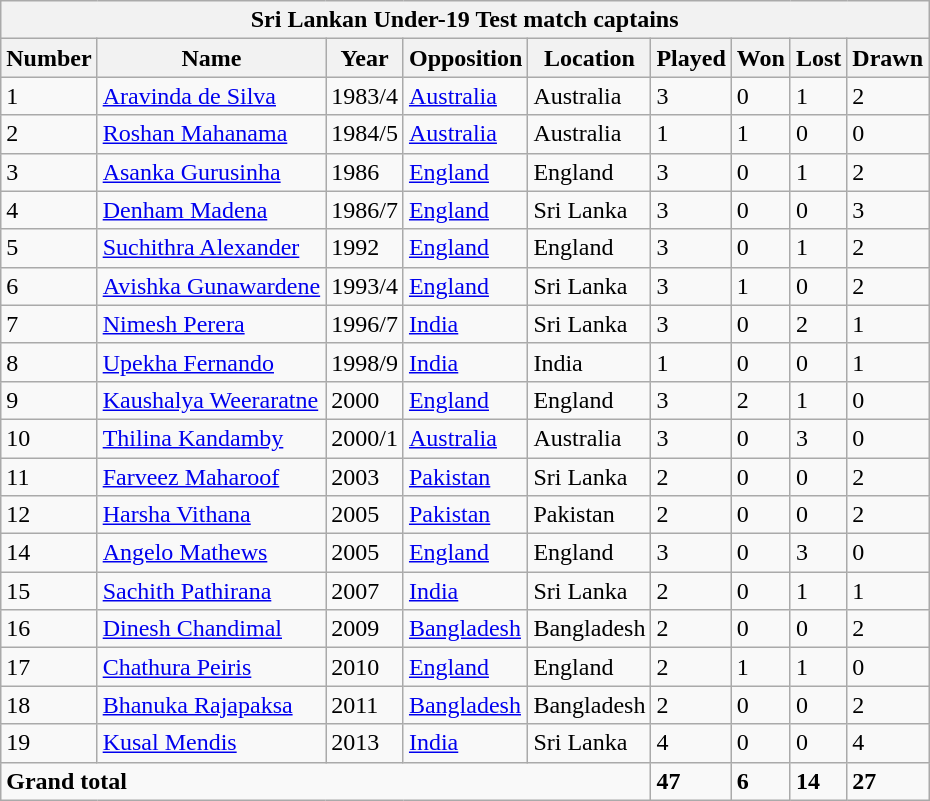<table class="wikitable">
<tr>
<th bgcolor="#efefef" colspan=9>Sri Lankan Under-19 Test match captains</th>
</tr>
<tr bgcolor="#efefef">
<th>Number</th>
<th>Name</th>
<th>Year</th>
<th>Opposition</th>
<th>Location</th>
<th>Played</th>
<th>Won</th>
<th>Lost</th>
<th>Drawn</th>
</tr>
<tr>
<td>1</td>
<td><a href='#'>Aravinda de Silva</a></td>
<td>1983/4</td>
<td><a href='#'>Australia</a></td>
<td>Australia</td>
<td>3</td>
<td>0</td>
<td>1</td>
<td>2</td>
</tr>
<tr>
<td>2</td>
<td><a href='#'>Roshan Mahanama</a></td>
<td>1984/5</td>
<td><a href='#'>Australia</a></td>
<td>Australia</td>
<td>1</td>
<td>1</td>
<td>0</td>
<td>0</td>
</tr>
<tr>
<td>3</td>
<td><a href='#'>Asanka Gurusinha</a></td>
<td>1986</td>
<td><a href='#'>England</a></td>
<td>England</td>
<td>3</td>
<td>0</td>
<td>1</td>
<td>2</td>
</tr>
<tr>
<td>4</td>
<td><a href='#'>Denham Madena</a></td>
<td>1986/7</td>
<td><a href='#'>England</a></td>
<td>Sri Lanka</td>
<td>3</td>
<td>0</td>
<td>0</td>
<td>3</td>
</tr>
<tr>
<td>5</td>
<td><a href='#'>Suchithra Alexander</a></td>
<td>1992</td>
<td><a href='#'>England</a></td>
<td>England</td>
<td>3</td>
<td>0</td>
<td>1</td>
<td>2</td>
</tr>
<tr>
<td>6</td>
<td><a href='#'>Avishka Gunawardene</a></td>
<td>1993/4</td>
<td><a href='#'>England</a></td>
<td>Sri Lanka</td>
<td>3</td>
<td>1</td>
<td>0</td>
<td>2</td>
</tr>
<tr>
<td>7</td>
<td><a href='#'>Nimesh Perera</a></td>
<td>1996/7</td>
<td><a href='#'>India</a></td>
<td>Sri Lanka</td>
<td>3</td>
<td>0</td>
<td>2</td>
<td>1</td>
</tr>
<tr>
<td>8</td>
<td><a href='#'>Upekha Fernando</a></td>
<td>1998/9</td>
<td><a href='#'>India</a></td>
<td>India</td>
<td>1</td>
<td>0</td>
<td>0</td>
<td>1</td>
</tr>
<tr>
<td>9</td>
<td><a href='#'>Kaushalya Weeraratne</a></td>
<td>2000</td>
<td><a href='#'>England</a></td>
<td>England</td>
<td>3</td>
<td>2</td>
<td>1</td>
<td>0</td>
</tr>
<tr>
<td>10</td>
<td><a href='#'>Thilina Kandamby</a></td>
<td>2000/1</td>
<td><a href='#'>Australia</a></td>
<td>Australia</td>
<td>3</td>
<td>0</td>
<td>3</td>
<td>0</td>
</tr>
<tr>
<td>11</td>
<td><a href='#'>Farveez Maharoof</a></td>
<td>2003</td>
<td><a href='#'>Pakistan</a></td>
<td>Sri Lanka</td>
<td>2</td>
<td>0</td>
<td>0</td>
<td>2</td>
</tr>
<tr>
<td>12</td>
<td><a href='#'>Harsha Vithana</a></td>
<td>2005</td>
<td><a href='#'>Pakistan</a></td>
<td>Pakistan</td>
<td>2</td>
<td>0</td>
<td>0</td>
<td>2</td>
</tr>
<tr>
<td>14</td>
<td><a href='#'>Angelo Mathews</a></td>
<td>2005</td>
<td><a href='#'>England</a></td>
<td>England</td>
<td>3</td>
<td>0</td>
<td>3</td>
<td>0</td>
</tr>
<tr>
<td>15</td>
<td><a href='#'>Sachith Pathirana</a></td>
<td>2007</td>
<td><a href='#'>India</a></td>
<td>Sri Lanka</td>
<td>2</td>
<td>0</td>
<td>1</td>
<td>1</td>
</tr>
<tr>
<td>16</td>
<td><a href='#'>Dinesh Chandimal</a></td>
<td>2009</td>
<td><a href='#'>Bangladesh</a></td>
<td>Bangladesh</td>
<td>2</td>
<td>0</td>
<td>0</td>
<td>2</td>
</tr>
<tr>
<td>17</td>
<td><a href='#'>Chathura Peiris</a></td>
<td>2010</td>
<td><a href='#'>England</a></td>
<td>England</td>
<td>2</td>
<td>1</td>
<td>1</td>
<td>0</td>
</tr>
<tr>
<td>18</td>
<td><a href='#'>Bhanuka Rajapaksa</a></td>
<td>2011</td>
<td><a href='#'>Bangladesh</a></td>
<td>Bangladesh</td>
<td>2</td>
<td>0</td>
<td>0</td>
<td>2</td>
</tr>
<tr>
<td>19</td>
<td><a href='#'>Kusal Mendis</a></td>
<td>2013</td>
<td><a href='#'>India</a></td>
<td>Sri Lanka</td>
<td>4</td>
<td>0</td>
<td>0</td>
<td>4</td>
</tr>
<tr>
<td colspan=5><strong>Grand total</strong></td>
<td><strong>47</strong></td>
<td><strong>6</strong></td>
<td><strong>14</strong></td>
<td><strong>27</strong></td>
</tr>
</table>
